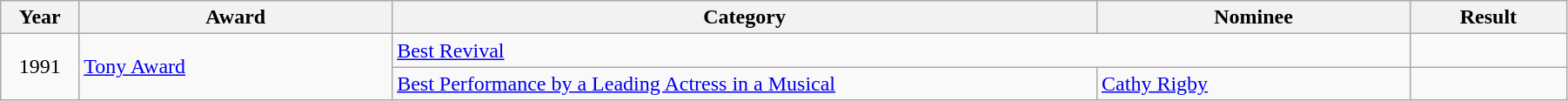<table class="wikitable" width="95%">
<tr>
<th width="5%">Year</th>
<th width="20%">Award</th>
<th width="45%">Category</th>
<th width="20%">Nominee</th>
<th width="10%">Result</th>
</tr>
<tr>
<td rowspan="2" align="center">1991</td>
<td rowspan="2"><a href='#'>Tony Award</a></td>
<td colspan="2"><a href='#'>Best Revival</a></td>
<td></td>
</tr>
<tr>
<td><a href='#'>Best Performance by a Leading Actress in a Musical</a></td>
<td><a href='#'>Cathy Rigby</a></td>
<td></td>
</tr>
</table>
